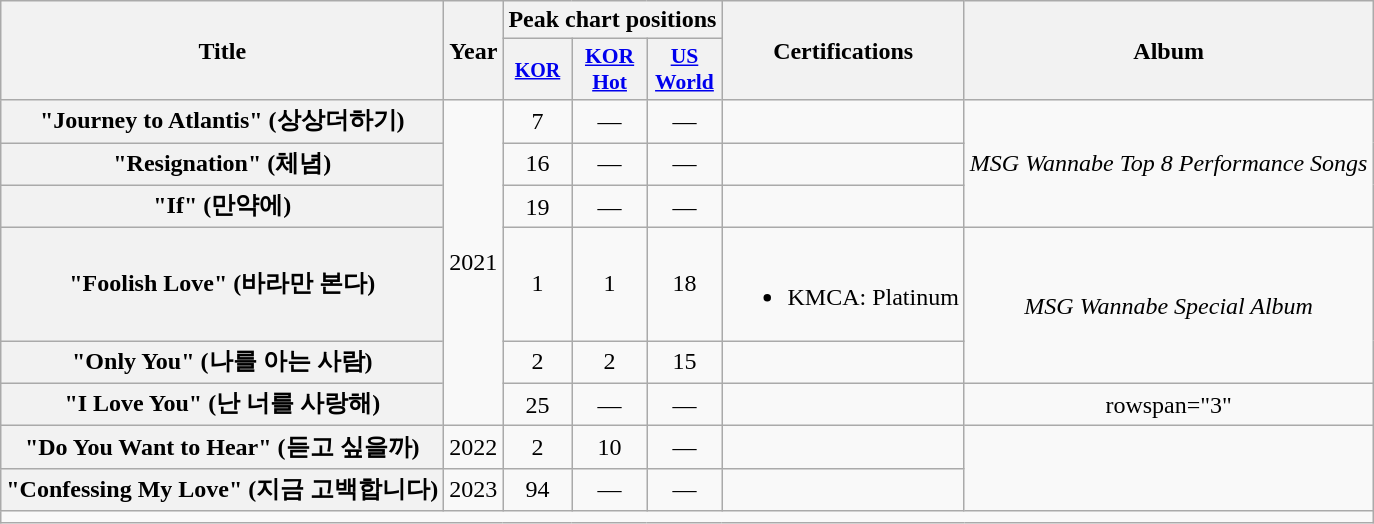<table class="wikitable plainrowheaders" style="text-align:center;">
<tr>
<th scope="col" rowspan="2">Title</th>
<th scope="col" rowspan="2">Year</th>
<th scope="col" colspan="3">Peak chart positions</th>
<th scope="col" rowspan="2">Certifications</th>
<th scope="col" rowspan="2">Album</th>
</tr>
<tr>
<th><small><a href='#'>KOR</a></small><br></th>
<th scope="col" style="width:3em;font-size:90%;"><a href='#'>KOR<br>Hot</a><br></th>
<th scope="col" style="width:3em;font-size:90%;"><a href='#'>US World</a><br></th>
</tr>
<tr>
<th scope="row">"Journey to Atlantis" (상상더하기) </th>
<td rowspan="6">2021</td>
<td>7</td>
<td>—</td>
<td>—</td>
<td></td>
<td rowspan="3"><em>MSG Wannabe Top 8 Performance Songs</em></td>
</tr>
<tr>
<th scope="row">"Resignation" (체념) </th>
<td>16</td>
<td>—</td>
<td>—</td>
<td></td>
</tr>
<tr>
<th scope="row">"If" (만약에) </th>
<td>19</td>
<td>—</td>
<td>—</td>
<td></td>
</tr>
<tr>
<th scope="row">"Foolish Love" (바라만 본다) </th>
<td>1</td>
<td>1</td>
<td>18</td>
<td><br><ul><li>KMCA: Platinum</li></ul></td>
<td rowspan="2"><em>MSG Wannabe Special Album</em></td>
</tr>
<tr>
<th scope="row">"Only You" (나를 아는 사람) </th>
<td>2</td>
<td>2</td>
<td>15</td>
<td></td>
</tr>
<tr>
<th scope="row">"I Love You" (난 너를 사랑해)</th>
<td>25</td>
<td>—</td>
<td>—</td>
<td></td>
<td>rowspan="3" </td>
</tr>
<tr>
<th scope="row">"Do You Want to Hear" (듣고 싶을까) </th>
<td>2022</td>
<td>2</td>
<td>10</td>
<td>—</td>
<td></td>
</tr>
<tr>
<th scope="row">"Confessing My Love" (지금 고백합니다) </th>
<td>2023</td>
<td>94</td>
<td>—</td>
<td>—</td>
<td></td>
</tr>
<tr>
<td colspan="7"></td>
</tr>
</table>
